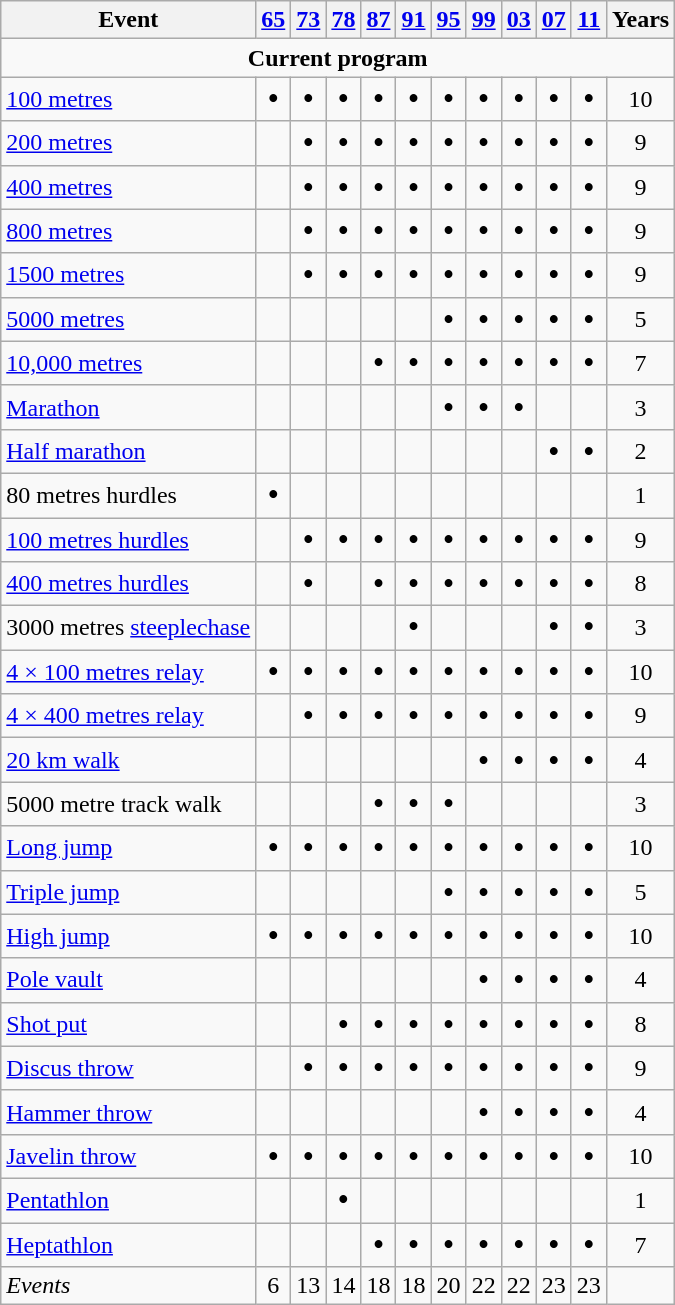<table class="wikitable">
<tr>
<th>Event</th>
<th><a href='#'>65</a></th>
<th><a href='#'>73</a></th>
<th><a href='#'>78</a></th>
<th><a href='#'>87</a></th>
<th><a href='#'>91</a></th>
<th><a href='#'>95</a></th>
<th><a href='#'>99</a></th>
<th><a href='#'>03</a></th>
<th><a href='#'>07</a></th>
<th><a href='#'>11</a></th>
<th>Years</th>
</tr>
<tr align=center>
<td colspan=28 align=center><strong>Current program</strong></td>
</tr>
<tr align=center>
<td align=left><a href='#'>100 metres</a></td>
<td><big><strong>•</strong></big></td>
<td><big><strong>•</strong></big></td>
<td><big><strong>•</strong></big></td>
<td><big><strong>•</strong></big></td>
<td><big><strong>•</strong></big></td>
<td><big><strong>•</strong></big></td>
<td><big><strong>•</strong></big></td>
<td><big><strong>•</strong></big></td>
<td><big><strong>•</strong></big></td>
<td><big><strong>•</strong></big></td>
<td>10</td>
</tr>
<tr align=center>
<td align=left><a href='#'>200 metres</a></td>
<td></td>
<td><big><strong>•</strong></big></td>
<td><big><strong>•</strong></big></td>
<td><big><strong>•</strong></big></td>
<td><big><strong>•</strong></big></td>
<td><big><strong>•</strong></big></td>
<td><big><strong>•</strong></big></td>
<td><big><strong>•</strong></big></td>
<td><big><strong>•</strong></big></td>
<td><big><strong>•</strong></big></td>
<td>9</td>
</tr>
<tr align=center>
<td align=left><a href='#'>400 metres</a></td>
<td></td>
<td><big><strong>•</strong></big></td>
<td><big><strong>•</strong></big></td>
<td><big><strong>•</strong></big></td>
<td><big><strong>•</strong></big></td>
<td><big><strong>•</strong></big></td>
<td><big><strong>•</strong></big></td>
<td><big><strong>•</strong></big></td>
<td><big><strong>•</strong></big></td>
<td><big><strong>•</strong></big></td>
<td>9</td>
</tr>
<tr align=center>
<td align=left><a href='#'>800 metres</a></td>
<td></td>
<td><big><strong>•</strong></big></td>
<td><big><strong>•</strong></big></td>
<td><big><strong>•</strong></big></td>
<td><big><strong>•</strong></big></td>
<td><big><strong>•</strong></big></td>
<td><big><strong>•</strong></big></td>
<td><big><strong>•</strong></big></td>
<td><big><strong>•</strong></big></td>
<td><big><strong>•</strong></big></td>
<td>9</td>
</tr>
<tr align=center>
<td align=left><a href='#'>1500 metres</a></td>
<td></td>
<td><big><strong>•</strong></big></td>
<td><big><strong>•</strong></big></td>
<td><big><strong>•</strong></big></td>
<td><big><strong>•</strong></big></td>
<td><big><strong>•</strong></big></td>
<td><big><strong>•</strong></big></td>
<td><big><strong>•</strong></big></td>
<td><big><strong>•</strong></big></td>
<td><big><strong>•</strong></big></td>
<td>9</td>
</tr>
<tr align=center>
<td align=left><a href='#'>5000 metres</a></td>
<td></td>
<td></td>
<td></td>
<td></td>
<td></td>
<td><big><strong>•</strong></big></td>
<td><big><strong>•</strong></big></td>
<td><big><strong>•</strong></big></td>
<td><big><strong>•</strong></big></td>
<td><big><strong>•</strong></big></td>
<td>5</td>
</tr>
<tr align=center>
<td align=left><a href='#'>10,000 metres</a></td>
<td></td>
<td></td>
<td></td>
<td><big><strong>•</strong></big></td>
<td><big><strong>•</strong></big></td>
<td><big><strong>•</strong></big></td>
<td><big><strong>•</strong></big></td>
<td><big><strong>•</strong></big></td>
<td><big><strong>•</strong></big></td>
<td><big><strong>•</strong></big></td>
<td>7</td>
</tr>
<tr align=center>
<td align=left><a href='#'>Marathon</a></td>
<td></td>
<td></td>
<td></td>
<td></td>
<td></td>
<td><big><strong>•</strong></big></td>
<td><big><strong>•</strong></big></td>
<td><big><strong>•</strong></big></td>
<td></td>
<td></td>
<td>3</td>
</tr>
<tr align=center>
<td align=left><a href='#'>Half marathon</a></td>
<td></td>
<td></td>
<td></td>
<td></td>
<td></td>
<td></td>
<td></td>
<td></td>
<td><big><strong>•</strong></big></td>
<td><big><strong>•</strong></big></td>
<td>2</td>
</tr>
<tr align=center>
<td align=left>80 metres hurdles</td>
<td><big><strong>•</strong></big></td>
<td></td>
<td></td>
<td></td>
<td></td>
<td></td>
<td></td>
<td></td>
<td></td>
<td></td>
<td>1</td>
</tr>
<tr align=center>
<td align=left><a href='#'>100 metres hurdles</a></td>
<td></td>
<td><big><strong>•</strong></big></td>
<td><big><strong>•</strong></big></td>
<td><big><strong>•</strong></big></td>
<td><big><strong>•</strong></big></td>
<td><big><strong>•</strong></big></td>
<td><big><strong>•</strong></big></td>
<td><big><strong>•</strong></big></td>
<td><big><strong>•</strong></big></td>
<td><big><strong>•</strong></big></td>
<td>9</td>
</tr>
<tr align=center>
<td align=left><a href='#'>400 metres hurdles</a></td>
<td></td>
<td><big><strong>•</strong></big></td>
<td></td>
<td><big><strong>•</strong></big></td>
<td><big><strong>•</strong></big></td>
<td><big><strong>•</strong></big></td>
<td><big><strong>•</strong></big></td>
<td><big><strong>•</strong></big></td>
<td><big><strong>•</strong></big></td>
<td><big><strong>•</strong></big></td>
<td>8</td>
</tr>
<tr align=center>
<td align=left>3000 metres <a href='#'>steeplechase</a></td>
<td></td>
<td></td>
<td></td>
<td></td>
<td><big><strong>•</strong></big></td>
<td></td>
<td></td>
<td></td>
<td><big><strong>•</strong></big></td>
<td><big><strong>•</strong></big></td>
<td>3</td>
</tr>
<tr align=center>
<td align=left><a href='#'>4 × 100 metres relay</a></td>
<td><big><strong>•</strong></big></td>
<td><big><strong>•</strong></big></td>
<td><big><strong>•</strong></big></td>
<td><big><strong>•</strong></big></td>
<td><big><strong>•</strong></big></td>
<td><big><strong>•</strong></big></td>
<td><big><strong>•</strong></big></td>
<td><big><strong>•</strong></big></td>
<td><big><strong>•</strong></big></td>
<td><big><strong>•</strong></big></td>
<td>10</td>
</tr>
<tr align=center>
<td align=left><a href='#'>4 × 400 metres relay</a></td>
<td></td>
<td><big><strong>•</strong></big></td>
<td><big><strong>•</strong></big></td>
<td><big><strong>•</strong></big></td>
<td><big><strong>•</strong></big></td>
<td><big><strong>•</strong></big></td>
<td><big><strong>•</strong></big></td>
<td><big><strong>•</strong></big></td>
<td><big><strong>•</strong></big></td>
<td><big><strong>•</strong></big></td>
<td>9</td>
</tr>
<tr align=center>
<td align=left><a href='#'>20 km walk</a></td>
<td></td>
<td></td>
<td></td>
<td></td>
<td></td>
<td></td>
<td><big><strong>•</strong></big></td>
<td><big><strong>•</strong></big></td>
<td><big><strong>•</strong></big></td>
<td><big><strong>•</strong></big></td>
<td>4</td>
</tr>
<tr align=center>
<td align=left>5000 metre track walk</td>
<td></td>
<td></td>
<td></td>
<td><big><strong>•</strong></big></td>
<td><big><strong>•</strong></big></td>
<td><big><strong>•</strong></big></td>
<td></td>
<td></td>
<td></td>
<td></td>
<td>3</td>
</tr>
<tr align=center>
<td align=left><a href='#'>Long jump</a></td>
<td><big><strong>•</strong></big></td>
<td><big><strong>•</strong></big></td>
<td><big><strong>•</strong></big></td>
<td><big><strong>•</strong></big></td>
<td><big><strong>•</strong></big></td>
<td><big><strong>•</strong></big></td>
<td><big><strong>•</strong></big></td>
<td><big><strong>•</strong></big></td>
<td><big><strong>•</strong></big></td>
<td><big><strong>•</strong></big></td>
<td>10</td>
</tr>
<tr align=center>
<td align=left><a href='#'>Triple jump</a></td>
<td></td>
<td></td>
<td></td>
<td></td>
<td></td>
<td><big><strong>•</strong></big></td>
<td><big><strong>•</strong></big></td>
<td><big><strong>•</strong></big></td>
<td><big><strong>•</strong></big></td>
<td><big><strong>•</strong></big></td>
<td>5</td>
</tr>
<tr align=center>
<td align=left><a href='#'>High jump</a></td>
<td><big><strong>•</strong></big></td>
<td><big><strong>•</strong></big></td>
<td><big><strong>•</strong></big></td>
<td><big><strong>•</strong></big></td>
<td><big><strong>•</strong></big></td>
<td><big><strong>•</strong></big></td>
<td><big><strong>•</strong></big></td>
<td><big><strong>•</strong></big></td>
<td><big><strong>•</strong></big></td>
<td><big><strong>•</strong></big></td>
<td>10</td>
</tr>
<tr align=center>
<td align=left><a href='#'>Pole vault</a></td>
<td></td>
<td></td>
<td></td>
<td></td>
<td></td>
<td></td>
<td><big><strong>•</strong></big></td>
<td><big><strong>•</strong></big></td>
<td><big><strong>•</strong></big></td>
<td><big><strong>•</strong></big></td>
<td>4</td>
</tr>
<tr align=center>
<td align=left><a href='#'>Shot put</a></td>
<td></td>
<td></td>
<td><big><strong>•</strong></big></td>
<td><big><strong>•</strong></big></td>
<td><big><strong>•</strong></big></td>
<td><big><strong>•</strong></big></td>
<td><big><strong>•</strong></big></td>
<td><big><strong>•</strong></big></td>
<td><big><strong>•</strong></big></td>
<td><big><strong>•</strong></big></td>
<td>8</td>
</tr>
<tr align=center>
<td align=left><a href='#'>Discus throw</a></td>
<td></td>
<td><big><strong>•</strong></big></td>
<td><big><strong>•</strong></big></td>
<td><big><strong>•</strong></big></td>
<td><big><strong>•</strong></big></td>
<td><big><strong>•</strong></big></td>
<td><big><strong>•</strong></big></td>
<td><big><strong>•</strong></big></td>
<td><big><strong>•</strong></big></td>
<td><big><strong>•</strong></big></td>
<td>9</td>
</tr>
<tr align=center>
<td align=left><a href='#'>Hammer throw</a></td>
<td></td>
<td></td>
<td></td>
<td></td>
<td></td>
<td></td>
<td><big><strong>•</strong></big></td>
<td><big><strong>•</strong></big></td>
<td><big><strong>•</strong></big></td>
<td><big><strong>•</strong></big></td>
<td>4</td>
</tr>
<tr align=center>
<td align=left><a href='#'>Javelin throw</a></td>
<td><big><strong>•</strong></big></td>
<td><big><strong>•</strong></big></td>
<td><big><strong>•</strong></big></td>
<td><big><strong>•</strong></big></td>
<td><big><strong>•</strong></big></td>
<td><big><strong>•</strong></big></td>
<td><big><strong>•</strong></big></td>
<td><big><strong>•</strong></big></td>
<td><big><strong>•</strong></big></td>
<td><big><strong>•</strong></big></td>
<td>10</td>
</tr>
<tr align=center>
<td align=left><a href='#'>Pentathlon</a></td>
<td></td>
<td></td>
<td><big><strong>•</strong></big></td>
<td></td>
<td></td>
<td></td>
<td></td>
<td></td>
<td></td>
<td></td>
<td>1</td>
</tr>
<tr align=center>
<td align=left><a href='#'>Heptathlon</a></td>
<td></td>
<td></td>
<td></td>
<td><big><strong>•</strong></big></td>
<td><big><strong>•</strong></big></td>
<td><big><strong>•</strong></big></td>
<td><big><strong>•</strong></big></td>
<td><big><strong>•</strong></big></td>
<td><big><strong>•</strong></big></td>
<td><big><strong>•</strong></big></td>
<td>7</td>
</tr>
<tr align=center>
<td align=left><em>Events</em></td>
<td>6</td>
<td>13</td>
<td>14</td>
<td>18</td>
<td>18</td>
<td>20</td>
<td>22</td>
<td>22</td>
<td>23</td>
<td>23</td>
</tr>
</table>
